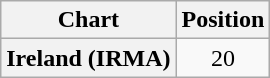<table class="wikitable plainrowheaders" style="text-align:center">
<tr>
<th scope="col">Chart</th>
<th scope="col">Position</th>
</tr>
<tr>
<th scope="row">Ireland (IRMA)</th>
<td>20</td>
</tr>
</table>
